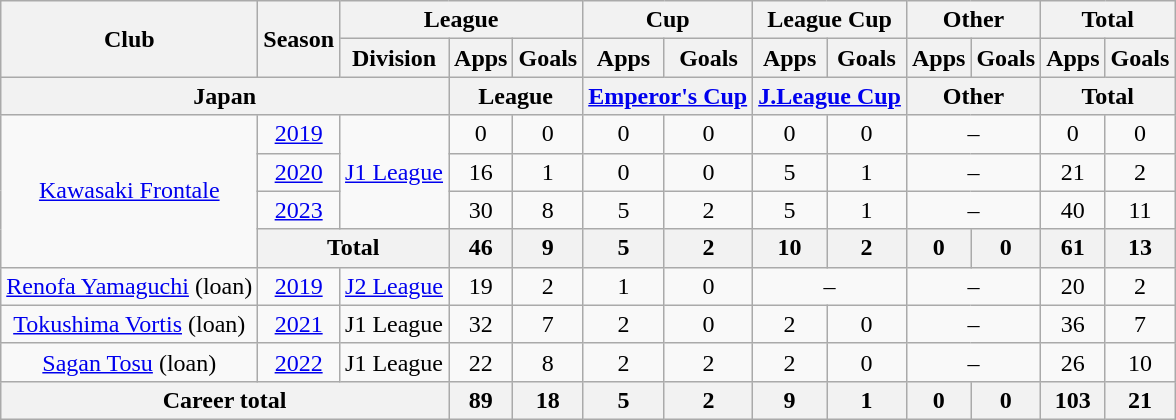<table class="wikitable" style="text-align: center">
<tr>
<th rowspan="2">Club</th>
<th rowspan="2">Season</th>
<th colspan="3">League</th>
<th colspan="2">Cup</th>
<th colspan="2">League Cup</th>
<th colspan="2">Other</th>
<th colspan="2">Total</th>
</tr>
<tr>
<th>Division</th>
<th>Apps</th>
<th>Goals</th>
<th>Apps</th>
<th>Goals</th>
<th>Apps</th>
<th>Goals</th>
<th>Apps</th>
<th>Goals</th>
<th>Apps</th>
<th>Goals</th>
</tr>
<tr>
<th colspan=3>Japan</th>
<th colspan=2>League</th>
<th colspan=2><a href='#'>Emperor's Cup</a></th>
<th colspan=2><a href='#'>J.League Cup</a></th>
<th colspan=2>Other</th>
<th colspan=2>Total</th>
</tr>
<tr>
<td rowspan="4"><a href='#'>Kawasaki Frontale</a></td>
<td><a href='#'>2019</a></td>
<td rowspan="3"><a href='#'>J1 League</a></td>
<td>0</td>
<td>0</td>
<td>0</td>
<td>0</td>
<td>0</td>
<td>0</td>
<td colspan="2">–</td>
<td>0</td>
<td>0</td>
</tr>
<tr>
<td><a href='#'>2020</a></td>
<td>16</td>
<td>1</td>
<td>0</td>
<td>0</td>
<td>5</td>
<td>1</td>
<td colspan="2">–</td>
<td>21</td>
<td>2</td>
</tr>
<tr>
<td><a href='#'>2023</a></td>
<td>30</td>
<td>8</td>
<td>5</td>
<td>2</td>
<td>5</td>
<td>1</td>
<td colspan="2">–</td>
<td>40</td>
<td>11</td>
</tr>
<tr>
<th colspan="2">Total</th>
<th>46</th>
<th>9</th>
<th>5</th>
<th>2</th>
<th>10</th>
<th>2</th>
<th>0</th>
<th>0</th>
<th>61</th>
<th>13</th>
</tr>
<tr>
<td><a href='#'>Renofa Yamaguchi</a> (loan)</td>
<td><a href='#'>2019</a></td>
<td><a href='#'>J2 League</a></td>
<td>19</td>
<td>2</td>
<td>1</td>
<td>0</td>
<td colspan="2">–</td>
<td colspan="2">–</td>
<td>20</td>
<td>2</td>
</tr>
<tr>
<td><a href='#'>Tokushima Vortis</a> (loan)</td>
<td><a href='#'>2021</a></td>
<td>J1 League</td>
<td>32</td>
<td>7</td>
<td>2</td>
<td>0</td>
<td>2</td>
<td>0</td>
<td colspan="2">–</td>
<td>36</td>
<td>7</td>
</tr>
<tr>
<td><a href='#'>Sagan Tosu</a> (loan)</td>
<td><a href='#'>2022</a></td>
<td>J1 League</td>
<td>22</td>
<td>8</td>
<td>2</td>
<td>2</td>
<td>2</td>
<td>0</td>
<td colspan="2">–</td>
<td>26</td>
<td>10</td>
</tr>
<tr>
<th colspan=3>Career total</th>
<th>89</th>
<th>18</th>
<th>5</th>
<th>2</th>
<th>9</th>
<th>1</th>
<th>0</th>
<th>0</th>
<th>103</th>
<th>21</th>
</tr>
</table>
